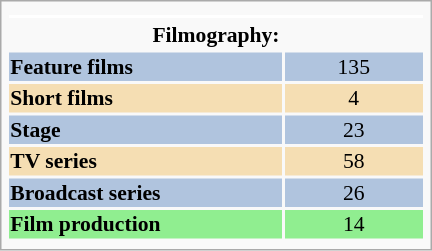<table class="infobox" style="width: 20em; text-align: left; font-size: 90%; vertical-align: middle; background-color: #white;">
<tr>
</tr>
<tr>
</tr>
<tr style="background-color: white;">
<td colspan="3" style="text-align:center;"></td>
</tr>
<tr>
<th colspan="2" align="center">Filmography:</th>
</tr>
<tr>
<th style="background:#B0C4DE;">Feature films</th>
<td style="background:#B0C4DE;" colspan="2" align="center" width=50>135</td>
</tr>
<tr>
<th style="background:#F5DEB3;">Short films</th>
<td style="background:#F5DEB3;" colspan="2" align="center" width=50>4</td>
</tr>
<tr>
<th style="background:#B0C4DE;">Stage</th>
<td style="background:#B0C4DE;" colspan="2" align="center" width=50>23</td>
</tr>
<tr>
<th style="background:#F5DEB3;">TV series</th>
<td style="background:#F5DEB3;" colspan="2" align="center" width=50>58</td>
</tr>
<tr>
<th style="background:#B0C4DE;">Broadcast series</th>
<td style="background:#B0C4DE;" colspan="2" align="center" width=50>26</td>
</tr>
<tr>
<th style="background:#90EE90;">Film production</th>
<td style="background:#90EE90;" colspan="2" align="center" width=50>14</td>
</tr>
<tr>
</tr>
</table>
